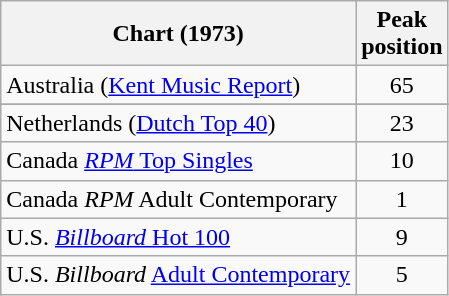<table class="wikitable sortable">
<tr>
<th>Chart (1973)</th>
<th>Peak<br>position</th>
</tr>
<tr>
<td>Australia (<a href='#'>Kent Music Report</a>)</td>
<td align="center">65</td>
</tr>
<tr>
</tr>
<tr>
<td>Netherlands (<a href='#'>Dutch Top 40</a>)</td>
<td align="center">23</td>
</tr>
<tr>
<td>Canada <a href='#'><em>RPM</em> Top Singles</a></td>
<td align="center">10</td>
</tr>
<tr>
<td>Canada <em>RPM</em> Adult Contemporary</td>
<td align="center">1</td>
</tr>
<tr>
<td>U.S. <a href='#'><em>Billboard</em> Hot 100</a></td>
<td align="center">9</td>
</tr>
<tr>
<td>U.S. <em>Billboard</em> <a href='#'>Adult Contemporary</a></td>
<td align="center">5</td>
</tr>
</table>
